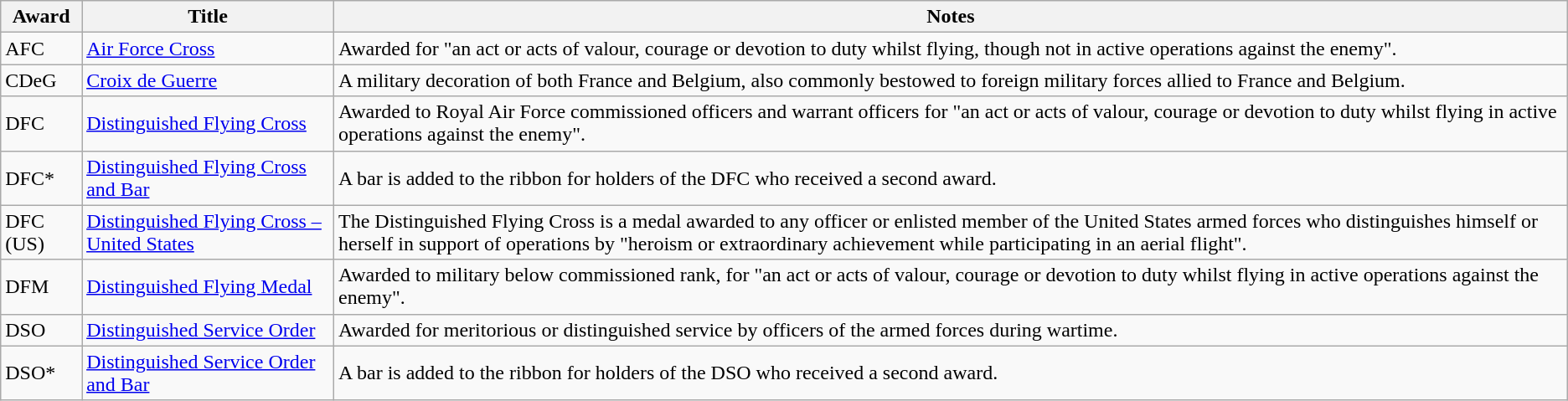<table class="wikitable">
<tr>
<th>Award</th>
<th>Title</th>
<th>Notes</th>
</tr>
<tr>
<td>AFC</td>
<td><a href='#'>Air Force Cross</a></td>
<td>Awarded for "an act or acts of valour, courage or devotion to duty whilst flying, though not in active operations against the enemy".</td>
</tr>
<tr>
<td>CDeG</td>
<td><a href='#'>Croix de Guerre</a></td>
<td>A military decoration of both France and Belgium, also commonly bestowed to foreign military forces allied to France and Belgium.</td>
</tr>
<tr>
<td>DFC</td>
<td><a href='#'>Distinguished Flying Cross</a></td>
<td>Awarded to Royal Air Force commissioned officers and warrant officers for "an act or acts of valour, courage or devotion to duty whilst flying in active operations against the enemy".</td>
</tr>
<tr>
<td>DFC*</td>
<td><a href='#'>Distinguished Flying Cross and Bar</a></td>
<td>A bar is added to the ribbon for holders of the DFC who received a second award.</td>
</tr>
<tr>
<td>DFC (US)</td>
<td><a href='#'>Distinguished Flying Cross – United States</a></td>
<td>The Distinguished Flying Cross is a medal awarded to any officer or enlisted member of the United States armed forces who distinguishes himself or herself in support of operations by "heroism or extraordinary achievement while participating in an aerial flight".</td>
</tr>
<tr>
<td>DFM</td>
<td><a href='#'>Distinguished Flying Medal</a></td>
<td>Awarded to military below commissioned rank, for "an act or acts of valour, courage or devotion to duty whilst flying in active operations against the enemy".</td>
</tr>
<tr>
<td>DSO</td>
<td><a href='#'>Distinguished Service Order</a></td>
<td>Awarded for meritorious or distinguished service by officers of the armed forces during wartime.</td>
</tr>
<tr>
<td>DSO*</td>
<td><a href='#'>Distinguished Service Order and Bar</a></td>
<td>A bar is added to the ribbon for holders of the DSO who received a second award.</td>
</tr>
</table>
